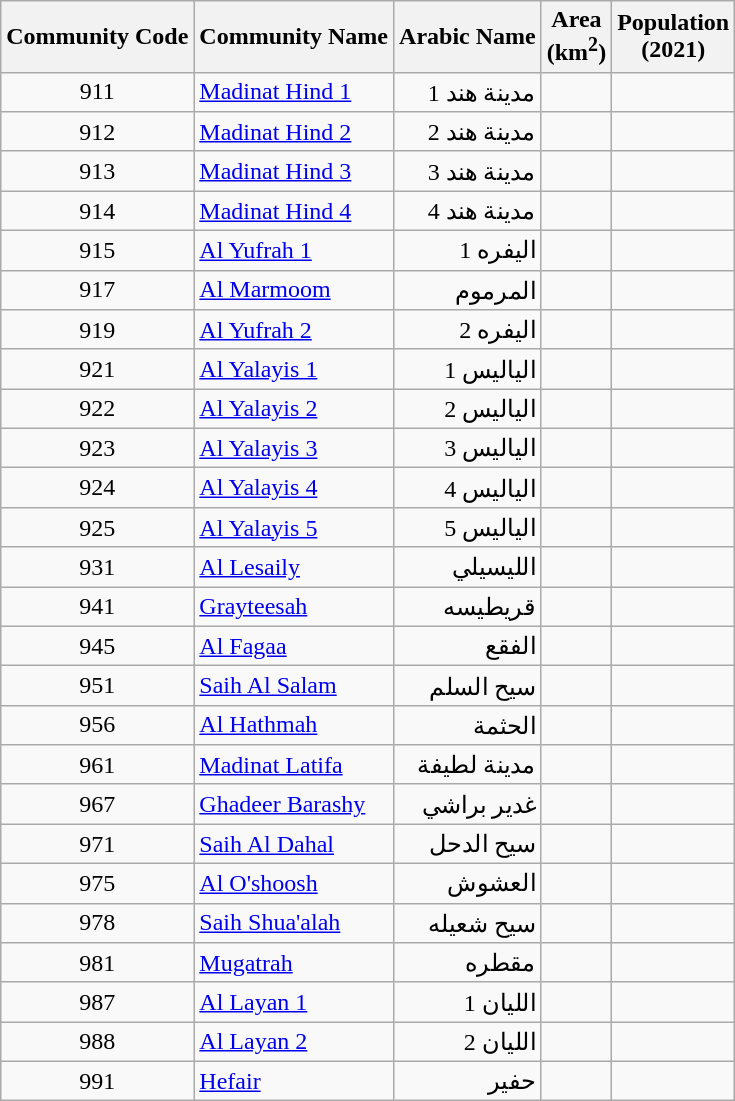<table class="wikitable sortable">
<tr>
<th>Community Code<br></th>
<th>Community Name<br></th>
<th>Arabic Name<br></th>
<th>Area<br>(km<sup>2</sup>)</th>
<th>Population<br>(2021)</th>
</tr>
<tr>
<td align="center">911</td>
<td><a href='#'>Madinat Hind 1</a></td>
<td align="right">مدينة هند 1</td>
<td align="right"></td>
<td align="right"></td>
</tr>
<tr>
<td align="center">912</td>
<td><a href='#'>Madinat Hind 2</a></td>
<td align="right">مدينة هند 2</td>
<td align="right"></td>
<td align="right"></td>
</tr>
<tr>
<td align="center">913</td>
<td><a href='#'>Madinat Hind 3</a></td>
<td align="right">مدينة هند 3</td>
<td align="right"></td>
<td align="right"></td>
</tr>
<tr>
<td align="center">914</td>
<td><a href='#'>Madinat Hind 4</a></td>
<td align="right">مدينة هند 4</td>
<td align="right"></td>
<td align="right"></td>
</tr>
<tr>
<td align="center">915</td>
<td><a href='#'>Al Yufrah 1</a></td>
<td align="right">اليفره 1</td>
<td align="right"></td>
<td align="right"></td>
</tr>
<tr>
<td align="center">917</td>
<td><a href='#'>Al Marmoom</a></td>
<td align="right">المرموم</td>
<td align="right"></td>
<td align="right"></td>
</tr>
<tr>
<td align="center">919</td>
<td><a href='#'>Al Yufrah 2</a></td>
<td align="right">اليفره 2</td>
<td align="right"></td>
<td align="right"></td>
</tr>
<tr>
<td align="center">921</td>
<td><a href='#'>Al Yalayis 1</a></td>
<td align="right">الياليس 1</td>
<td align="right"></td>
<td align="right"></td>
</tr>
<tr>
<td align="center">922</td>
<td><a href='#'>Al Yalayis 2</a></td>
<td align="right">الياليس 2</td>
<td align="right"></td>
<td align="right"></td>
</tr>
<tr>
<td align="center">923</td>
<td><a href='#'>Al Yalayis 3</a></td>
<td align="right">الياليس 3</td>
<td align="right"></td>
<td align="right"></td>
</tr>
<tr>
<td align="center">924</td>
<td><a href='#'>Al Yalayis 4</a></td>
<td align="right">الياليس 4</td>
<td align="right"></td>
<td align="right"></td>
</tr>
<tr>
<td align="center">925</td>
<td><a href='#'>Al Yalayis 5</a></td>
<td align="right">الياليس 5</td>
<td align="right"></td>
<td align="right"></td>
</tr>
<tr>
<td align="center">931</td>
<td><a href='#'>Al Lesaily</a></td>
<td align="right">الليسيلي</td>
<td align="right"></td>
<td align="right"></td>
</tr>
<tr>
<td align="center">941</td>
<td><a href='#'>Grayteesah</a></td>
<td align="right">قريطيسه</td>
<td align="right"></td>
<td align="right"></td>
</tr>
<tr>
<td align="center">945</td>
<td><a href='#'>Al Fagaa</a></td>
<td align="right">الفقع</td>
<td align="right"></td>
<td align="right"></td>
</tr>
<tr>
<td align="center">951</td>
<td><a href='#'>Saih Al Salam</a></td>
<td align="right">سيح السلم</td>
<td align="right"></td>
<td align="right"></td>
</tr>
<tr>
<td align="center">956</td>
<td><a href='#'>Al Hathmah</a></td>
<td align="right">الحثمة</td>
<td align="right"></td>
<td align="right"></td>
</tr>
<tr>
<td align="center">961</td>
<td><a href='#'>Madinat Latifa</a></td>
<td align="right">مدينة لطيفة</td>
<td align="right"></td>
<td align="right"></td>
</tr>
<tr>
<td align="center">967</td>
<td><a href='#'>Ghadeer Barashy</a></td>
<td align="right">غدير براشي</td>
<td align="right"></td>
<td align="right"></td>
</tr>
<tr>
<td align="center">971</td>
<td><a href='#'>Saih Al Dahal</a></td>
<td align="right">سيح الدحل</td>
<td align="right"></td>
<td align="right"></td>
</tr>
<tr>
<td align="center">975</td>
<td><a href='#'>Al O'shoosh</a></td>
<td align="right">العشوش</td>
<td align="right"></td>
<td align="right"></td>
</tr>
<tr>
<td align="center">978</td>
<td><a href='#'>Saih Shua'alah</a></td>
<td align="right">سيح شعيله</td>
<td align="right"></td>
<td align="right"></td>
</tr>
<tr>
<td align="center">981</td>
<td><a href='#'>Mugatrah</a></td>
<td align="right">مقطره</td>
<td align="right"></td>
<td align="right"></td>
</tr>
<tr>
<td align="center">987</td>
<td><a href='#'>Al Layan 1</a></td>
<td align="right">الليان 1</td>
<td align="right"></td>
<td align="right"></td>
</tr>
<tr>
<td align="center">988</td>
<td><a href='#'>Al Layan 2</a></td>
<td align="right">الليان 2</td>
<td align="right"></td>
<td align="right"></td>
</tr>
<tr>
<td align="center">991</td>
<td><a href='#'>Hefair</a></td>
<td align="right">حفير</td>
<td align="right"></td>
<td align="right"></td>
</tr>
</table>
